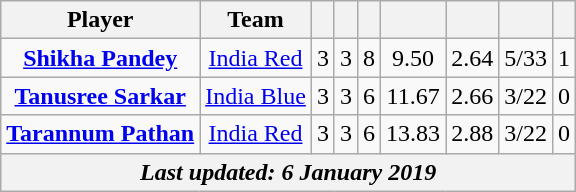<table class="wikitable sortable" style="text-align: center;">
<tr>
<th class="unsortable">Player</th>
<th>Team</th>
<th></th>
<th></th>
<th></th>
<th></th>
<th></th>
<th></th>
<th></th>
</tr>
<tr>
<td><strong><a href='#'>Shikha Pandey</a></strong></td>
<td><a href='#'>India Red</a></td>
<td>3</td>
<td>3</td>
<td>8</td>
<td>9.50</td>
<td>2.64</td>
<td>5/33</td>
<td>1</td>
</tr>
<tr>
<td><strong><a href='#'>Tanusree Sarkar</a></strong></td>
<td><a href='#'>India Blue</a></td>
<td>3</td>
<td>3</td>
<td>6</td>
<td>11.67</td>
<td>2.66</td>
<td>3/22</td>
<td>0</td>
</tr>
<tr>
<td><strong><a href='#'>Tarannum Pathan</a></strong></td>
<td><a href='#'>India Red</a></td>
<td>3</td>
<td>3</td>
<td>6</td>
<td>13.83</td>
<td>2.88</td>
<td>3/22</td>
<td>0</td>
</tr>
<tr>
<th colspan=9><em>Last updated: 6 January 2019</em></th>
</tr>
</table>
